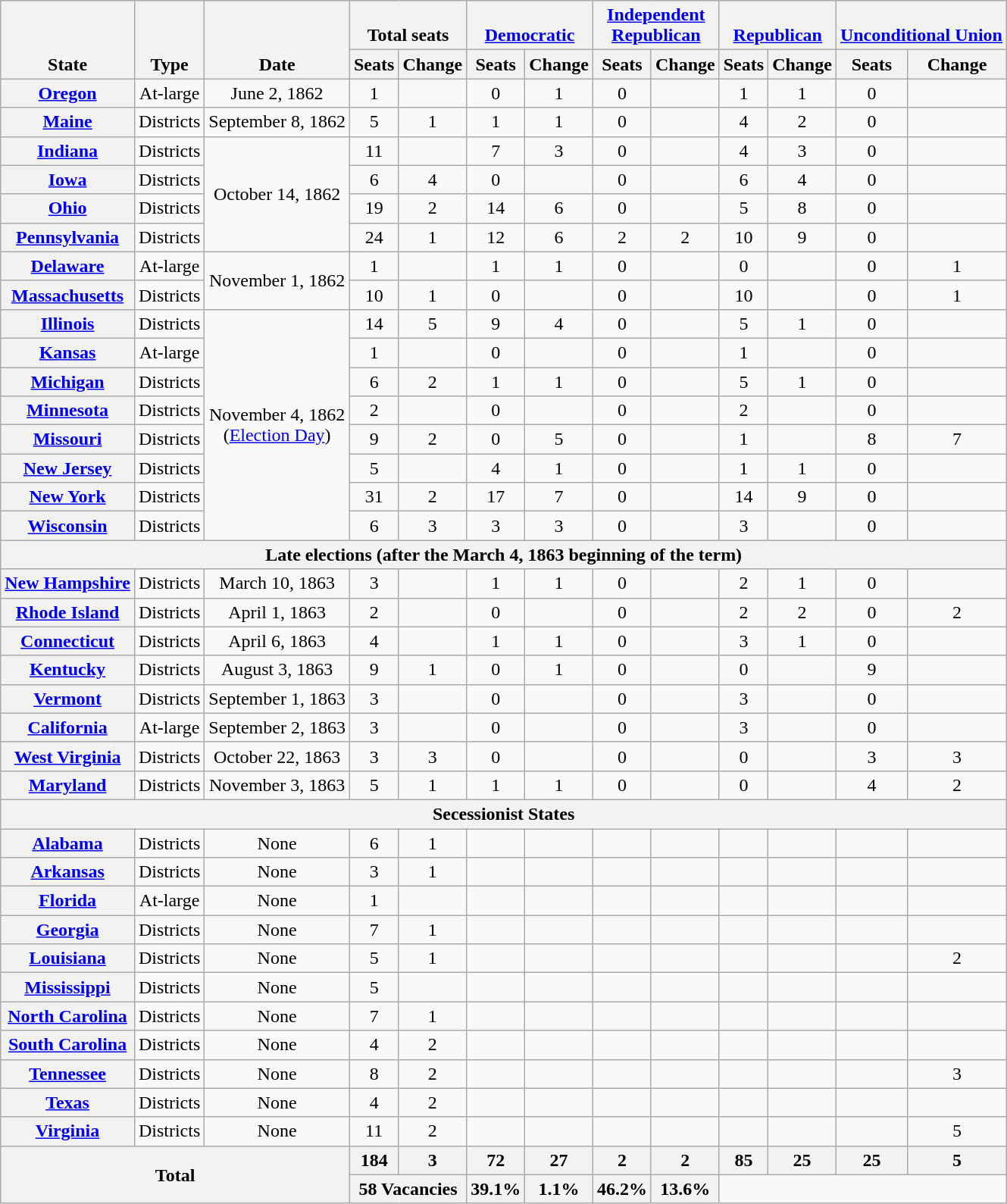<table class="wikitable sortable" style="text-align:center">
<tr valign=bottom>
<th rowspan=2>State</th>
<th rowspan=2>Type</th>
<th data-sort-type=date rowspan=2>Date</th>
<th colspan=2>Total seats</th>
<th colspan=2 ><a href='#'>Democratic</a></th>
<th colspan=2 ><a href='#'>Independent<br>Republican</a></th>
<th colspan=2 ><a href='#'>Republican</a></th>
<th colspan=2 ><a href='#'>Unconditional Union</a></th>
</tr>
<tr>
<th>Seats</th>
<th>Change</th>
<th>Seats</th>
<th>Change</th>
<th>Seats</th>
<th>Change</th>
<th>Seats</th>
<th>Change</th>
<th>Seats</th>
<th>Change</th>
</tr>
<tr>
<th><a href='#'>Oregon</a></th>
<td>At-large</td>
<td>June 2, 1862</td>
<td>1</td>
<td data-sort-value=0></td>
<td>0</td>
<td> 1</td>
<td>0</td>
<td></td>
<td>1</td>
<td> 1</td>
<td>0</td>
<td></td>
</tr>
<tr>
<th><a href='#'>Maine</a></th>
<td>Districts</td>
<td>September 8, 1862</td>
<td>5</td>
<td data-sort-value=-1> 1</td>
<td>1</td>
<td> 1</td>
<td>0</td>
<td></td>
<td>4</td>
<td> 2</td>
<td>0</td>
<td></td>
</tr>
<tr>
<th><a href='#'>Indiana</a></th>
<td>Districts</td>
<td rowspan=4>October 14, 1862</td>
<td>11</td>
<td data-sort-value=0></td>
<td>7</td>
<td> 3</td>
<td>0</td>
<td></td>
<td>4</td>
<td> 3</td>
<td>0</td>
<td></td>
</tr>
<tr>
<th><a href='#'>Iowa</a></th>
<td>Districts</td>
<td>6</td>
<td data-sort-value=4> 4</td>
<td>0</td>
<td></td>
<td>0</td>
<td></td>
<td>6</td>
<td> 4</td>
<td>0</td>
<td></td>
</tr>
<tr>
<th><a href='#'>Ohio</a></th>
<td>Districts</td>
<td>19</td>
<td data-sort-value=-2> 2</td>
<td>14</td>
<td> 6</td>
<td>0</td>
<td></td>
<td>5</td>
<td> 8</td>
<td>0</td>
<td></td>
</tr>
<tr>
<th><a href='#'>Pennsylvania</a></th>
<td>Districts</td>
<td>24</td>
<td data-sort-value=-1> 1</td>
<td>12</td>
<td> 6</td>
<td>2</td>
<td> 2</td>
<td>10</td>
<td> 9</td>
<td>0</td>
<td></td>
</tr>
<tr>
<th><a href='#'>Delaware</a></th>
<td>At-large</td>
<td rowspan=2>November 1, 1862</td>
<td>1</td>
<td data-sort-value=0></td>
<td>1</td>
<td> 1</td>
<td>0</td>
<td></td>
<td>0</td>
<td></td>
<td>0</td>
<td> 1</td>
</tr>
<tr>
<th><a href='#'>Massachusetts</a></th>
<td>Districts</td>
<td>10</td>
<td data-sort-value=-1> 1</td>
<td>0</td>
<td></td>
<td>0</td>
<td></td>
<td>10</td>
<td></td>
<td>0</td>
<td> 1</td>
</tr>
<tr>
<th><a href='#'>Illinois</a></th>
<td>Districts</td>
<td rowspan=8 data-sort-value="November 4, 1862">November 4, 1862<br>(<a href='#'>Election Day</a>)</td>
<td>14</td>
<td data-sort-value=5> 5</td>
<td>9</td>
<td> 4</td>
<td>0</td>
<td></td>
<td>5</td>
<td> 1</td>
<td>0</td>
<td></td>
</tr>
<tr>
<th><a href='#'>Kansas</a></th>
<td>At-large</td>
<td>1</td>
<td data-sort-value=0></td>
<td>0</td>
<td></td>
<td>0</td>
<td></td>
<td>1</td>
<td></td>
<td>0</td>
<td></td>
</tr>
<tr>
<th><a href='#'>Michigan</a></th>
<td>Districts</td>
<td>6</td>
<td data-sort-value=2> 2</td>
<td>1</td>
<td> 1</td>
<td>0</td>
<td></td>
<td>5</td>
<td> 1</td>
<td>0</td>
<td></td>
</tr>
<tr>
<th><a href='#'>Minnesota</a></th>
<td>Districts</td>
<td>2</td>
<td data-sort-value=0></td>
<td>0</td>
<td></td>
<td>0</td>
<td></td>
<td>2</td>
<td></td>
<td>0</td>
<td></td>
</tr>
<tr>
<th><a href='#'>Missouri</a></th>
<td>Districts</td>
<td>9</td>
<td data-sort-value=2> 2</td>
<td>0</td>
<td> 5</td>
<td>0</td>
<td></td>
<td>1</td>
<td></td>
<td>8</td>
<td> 7</td>
</tr>
<tr>
<th><a href='#'>New Jersey</a></th>
<td>Districts</td>
<td>5</td>
<td data-sort-value=0></td>
<td>4</td>
<td> 1</td>
<td>0</td>
<td></td>
<td>1</td>
<td> 1</td>
<td>0</td>
<td></td>
</tr>
<tr>
<th><a href='#'>New York</a></th>
<td>Districts</td>
<td>31</td>
<td data-sort-value=-2> 2</td>
<td>17</td>
<td> 7</td>
<td>0</td>
<td></td>
<td>14</td>
<td> 9</td>
<td>0</td>
<td></td>
</tr>
<tr>
<th><a href='#'>Wisconsin</a></th>
<td>Districts</td>
<td>6</td>
<td data-sort-value=3> 3</td>
<td>3</td>
<td> 3</td>
<td>0</td>
<td></td>
<td>3</td>
<td></td>
<td>0</td>
<td></td>
</tr>
<tr>
<th data-sort-value="March 5, 1863" colspan=99>Late elections (after the March 4, 1863 beginning of the term)</th>
</tr>
<tr>
<th><a href='#'>New Hampshire</a></th>
<td>Districts</td>
<td>March 10, 1863</td>
<td>3</td>
<td data-sort-value=0></td>
<td>1</td>
<td> 1</td>
<td>0</td>
<td></td>
<td>2</td>
<td> 1</td>
<td>0</td>
<td></td>
</tr>
<tr>
<th><a href='#'>Rhode Island</a></th>
<td>Districts</td>
<td>April 1, 1863</td>
<td>2</td>
<td data-sort-value=0></td>
<td>0</td>
<td></td>
<td>0</td>
<td></td>
<td>2</td>
<td> 2</td>
<td>0</td>
<td> 2</td>
</tr>
<tr>
<th><a href='#'>Connecticut</a></th>
<td>Districts</td>
<td>April 6, 1863</td>
<td>4</td>
<td data-sort-value=0></td>
<td>1</td>
<td> 1</td>
<td>0</td>
<td></td>
<td>3</td>
<td> 1</td>
<td>0</td>
<td></td>
</tr>
<tr>
<th><a href='#'>Kentucky</a></th>
<td>Districts</td>
<td>August 3, 1863</td>
<td>9</td>
<td data-sort-value=-1> 1</td>
<td>0</td>
<td> 1</td>
<td>0</td>
<td></td>
<td>0</td>
<td></td>
<td>9</td>
<td></td>
</tr>
<tr>
<th><a href='#'>Vermont</a></th>
<td>Districts</td>
<td>September 1, 1863</td>
<td>3</td>
<td data-sort-value=0></td>
<td>0</td>
<td></td>
<td>0</td>
<td></td>
<td>3</td>
<td></td>
<td>0</td>
<td></td>
</tr>
<tr>
<th><a href='#'>California</a></th>
<td>At-large</td>
<td>September 2, 1863</td>
<td>3</td>
<td data-sort-value=0></td>
<td>0</td>
<td></td>
<td>0</td>
<td></td>
<td>3</td>
<td></td>
<td>0</td>
<td></td>
</tr>
<tr>
<th><a href='#'>West Virginia</a></th>
<td>Districts</td>
<td>October 22, 1863</td>
<td>3</td>
<td data-sort-value=3> 3</td>
<td>0</td>
<td></td>
<td>0</td>
<td></td>
<td>0</td>
<td></td>
<td>3</td>
<td> 3</td>
</tr>
<tr>
<th><a href='#'>Maryland</a></th>
<td>Districts</td>
<td>November 3, 1863</td>
<td>5</td>
<td data-sort-value=-1> 1</td>
<td>1</td>
<td> 1</td>
<td>0</td>
<td></td>
<td>0</td>
<td></td>
<td>4</td>
<td> 2</td>
</tr>
<tr>
<th colspan=99>Secessionist States</th>
</tr>
<tr>
<th><a href='#'>Alabama</a></th>
<td>Districts</td>
<td>None</td>
<td>6</td>
<td data-sort-value=-1> 1</td>
<td></td>
<td></td>
<td></td>
<td></td>
<td></td>
<td></td>
<td></td>
<td></td>
</tr>
<tr>
<th><a href='#'>Arkansas</a></th>
<td>Districts</td>
<td>None</td>
<td>3</td>
<td data-sort-value=1> 1</td>
<td></td>
<td></td>
<td></td>
<td></td>
<td></td>
<td></td>
<td></td>
<td></td>
</tr>
<tr>
<th><a href='#'>Florida</a></th>
<td>At-large</td>
<td>None</td>
<td>1</td>
<td data-sort-value=0></td>
<td></td>
<td></td>
<td></td>
<td></td>
<td></td>
<td></td>
<td></td>
<td></td>
</tr>
<tr>
<th><a href='#'>Georgia</a></th>
<td>Districts</td>
<td>None</td>
<td>7</td>
<td data-sort-value=-1> 1</td>
<td></td>
<td></td>
<td></td>
<td></td>
<td></td>
<td></td>
<td></td>
<td></td>
</tr>
<tr>
<th><a href='#'>Louisiana</a></th>
<td>Districts</td>
<td>None</td>
<td>5</td>
<td data-sort-value=1> 1</td>
<td></td>
<td></td>
<td></td>
<td></td>
<td></td>
<td></td>
<td></td>
<td> 2</td>
</tr>
<tr>
<th><a href='#'>Mississippi</a></th>
<td>Districts</td>
<td>None</td>
<td>5</td>
<td data-sort-value=0></td>
<td></td>
<td></td>
<td></td>
<td></td>
<td></td>
<td></td>
<td></td>
<td></td>
</tr>
<tr>
<th><a href='#'>North Carolina</a></th>
<td>Districts</td>
<td>None</td>
<td>7</td>
<td data-sort-value=-1> 1</td>
<td></td>
<td></td>
<td></td>
<td></td>
<td></td>
<td></td>
<td></td>
<td></td>
</tr>
<tr>
<th><a href='#'>South Carolina</a></th>
<td>Districts</td>
<td>None</td>
<td>4</td>
<td data-sort-value=-2> 2</td>
<td></td>
<td></td>
<td></td>
<td></td>
<td></td>
<td></td>
<td></td>
<td></td>
</tr>
<tr>
<th><a href='#'>Tennessee</a></th>
<td>Districts</td>
<td>None</td>
<td>8</td>
<td data-sort-value=-2> 2</td>
<td></td>
<td></td>
<td></td>
<td></td>
<td></td>
<td></td>
<td></td>
<td> 3</td>
</tr>
<tr>
<th><a href='#'>Texas</a></th>
<td>Districts</td>
<td>None</td>
<td>4</td>
<td data-sort-value=2> 2</td>
<td></td>
<td></td>
<td></td>
<td></td>
<td></td>
<td></td>
<td></td>
<td></td>
</tr>
<tr>
<th><a href='#'>Virginia</a></th>
<td>Districts</td>
<td>None</td>
<td>11</td>
<td data-sort-value=-2> 2</td>
<td></td>
<td></td>
<td></td>
<td></td>
<td></td>
<td></td>
<td></td>
<td> 5</td>
</tr>
<tr>
<th rowspan=2 colspan=3>Total</th>
<th>184</th>
<th> 3</th>
<th>72</th>
<th> 27</th>
<th>2</th>
<th> 2</th>
<th>85</th>
<th> 25</th>
<th>25</th>
<th> 5</th>
</tr>
<tr class=small>
<th colspan=2>58 Vacancies</th>
<th>39.1%</th>
<th>1.1%</th>
<th>46.2%</th>
<th>13.6%</th>
</tr>
</table>
